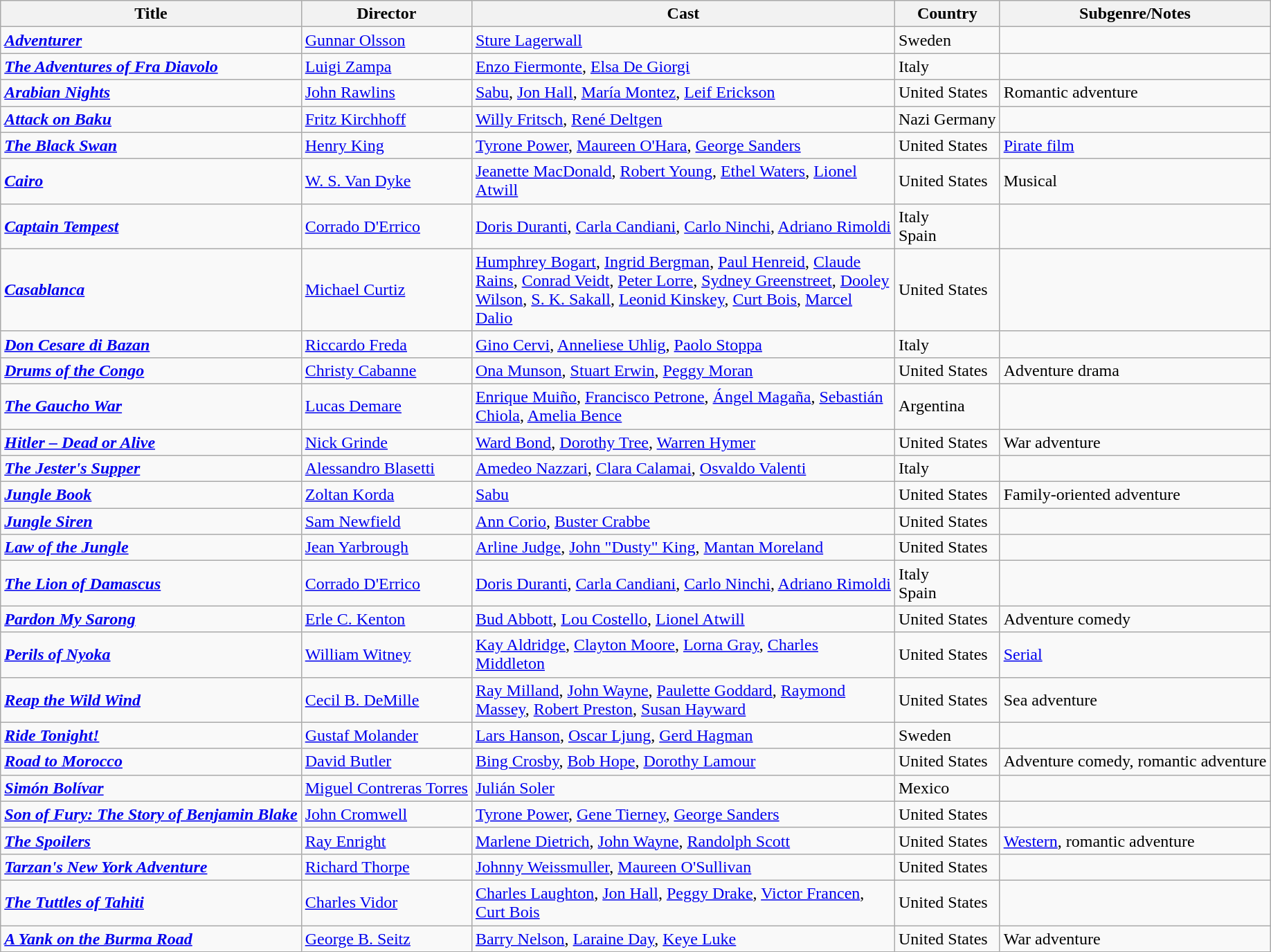<table class="wikitable">
<tr>
<th>Title</th>
<th>Director</th>
<th style="width: 400px;">Cast</th>
<th>Country</th>
<th>Subgenre/Notes</th>
</tr>
<tr>
<td><strong><em><a href='#'>Adventurer</a></em></strong></td>
<td><a href='#'>Gunnar Olsson</a></td>
<td><a href='#'>Sture Lagerwall</a></td>
<td>Sweden</td>
<td></td>
</tr>
<tr>
<td><strong><em><a href='#'>The Adventures of Fra Diavolo</a></em></strong></td>
<td><a href='#'>Luigi Zampa</a></td>
<td><a href='#'>Enzo Fiermonte</a>, <a href='#'>Elsa De Giorgi</a></td>
<td>Italy</td>
<td></td>
</tr>
<tr>
<td><strong><em><a href='#'>Arabian Nights</a></em></strong></td>
<td><a href='#'>John Rawlins</a></td>
<td><a href='#'>Sabu</a>, <a href='#'>Jon Hall</a>, <a href='#'>María Montez</a>, <a href='#'>Leif Erickson</a></td>
<td>United States<br></td>
<td>Romantic adventure</td>
</tr>
<tr>
<td><strong><em><a href='#'>Attack on Baku</a></em></strong></td>
<td><a href='#'>Fritz Kirchhoff</a></td>
<td><a href='#'>Willy Fritsch</a>, <a href='#'>René Deltgen</a></td>
<td>Nazi Germany</td>
<td></td>
</tr>
<tr>
<td><strong><em><a href='#'>The Black Swan</a></em></strong></td>
<td><a href='#'>Henry King</a></td>
<td><a href='#'>Tyrone Power</a>, <a href='#'>Maureen O'Hara</a>, <a href='#'>George Sanders</a></td>
<td>United States</td>
<td><a href='#'>Pirate film</a></td>
</tr>
<tr>
<td><strong><em><a href='#'>Cairo</a></em></strong></td>
<td><a href='#'>W. S. Van Dyke</a></td>
<td><a href='#'>Jeanette MacDonald</a>, <a href='#'>Robert Young</a>, <a href='#'>Ethel Waters</a>, <a href='#'>Lionel Atwill</a></td>
<td>United States</td>
<td>Musical</td>
</tr>
<tr>
<td><strong><em><a href='#'>Captain Tempest</a></em></strong></td>
<td><a href='#'>Corrado D'Errico</a></td>
<td><a href='#'>Doris Duranti</a>, <a href='#'>Carla Candiani</a>, <a href='#'>Carlo Ninchi</a>, <a href='#'>Adriano Rimoldi</a></td>
<td>Italy<br>Spain</td>
<td></td>
</tr>
<tr>
<td><strong><em><a href='#'>Casablanca</a></em></strong></td>
<td><a href='#'>Michael Curtiz</a></td>
<td><a href='#'>Humphrey Bogart</a>, <a href='#'>Ingrid Bergman</a>, <a href='#'>Paul Henreid</a>, <a href='#'>Claude Rains</a>, <a href='#'>Conrad Veidt</a>, <a href='#'>Peter Lorre</a>, <a href='#'>Sydney Greenstreet</a>, <a href='#'>Dooley Wilson</a>, <a href='#'>S. K. Sakall</a>, <a href='#'>Leonid Kinskey</a>, <a href='#'>Curt Bois</a>, <a href='#'>Marcel Dalio</a></td>
<td>United States</td>
<td></td>
</tr>
<tr>
<td><strong><em><a href='#'>Don Cesare di Bazan</a></em></strong></td>
<td><a href='#'>Riccardo Freda</a></td>
<td><a href='#'>Gino Cervi</a>, <a href='#'>Anneliese Uhlig</a>, <a href='#'>Paolo Stoppa</a></td>
<td>Italy</td>
<td></td>
</tr>
<tr>
<td><strong><em><a href='#'>Drums of the Congo</a></em></strong></td>
<td><a href='#'>Christy Cabanne</a></td>
<td><a href='#'>Ona Munson</a>, <a href='#'>Stuart Erwin</a>, <a href='#'>Peggy Moran</a></td>
<td>United States</td>
<td>Adventure drama</td>
</tr>
<tr>
<td><strong><em><a href='#'>The Gaucho War</a></em></strong></td>
<td><a href='#'>Lucas Demare</a></td>
<td><a href='#'>Enrique Muiño</a>, <a href='#'>Francisco Petrone</a>, <a href='#'>Ángel Magaña</a>, <a href='#'>Sebastián Chiola</a>, <a href='#'>Amelia Bence</a></td>
<td>Argentina</td>
<td></td>
</tr>
<tr>
<td><strong><em><a href='#'>Hitler – Dead or Alive</a></em></strong></td>
<td><a href='#'>Nick Grinde</a></td>
<td><a href='#'>Ward Bond</a>, <a href='#'>Dorothy Tree</a>, <a href='#'>Warren Hymer</a></td>
<td>United States</td>
<td>War adventure</td>
</tr>
<tr>
<td><strong><em><a href='#'>The Jester's Supper</a></em></strong></td>
<td><a href='#'>Alessandro Blasetti</a></td>
<td><a href='#'>Amedeo Nazzari</a>, <a href='#'>Clara Calamai</a>, <a href='#'>Osvaldo Valenti</a></td>
<td>Italy</td>
<td></td>
</tr>
<tr>
<td><strong><em><a href='#'>Jungle Book</a></em></strong></td>
<td><a href='#'>Zoltan Korda</a></td>
<td><a href='#'>Sabu</a></td>
<td>United States</td>
<td>Family-oriented adventure</td>
</tr>
<tr>
<td><strong><em><a href='#'>Jungle Siren</a></em></strong></td>
<td><a href='#'>Sam Newfield</a></td>
<td><a href='#'>Ann Corio</a>, <a href='#'>Buster Crabbe</a></td>
<td>United States</td>
<td></td>
</tr>
<tr>
<td><strong><em><a href='#'>Law of the Jungle</a></em></strong></td>
<td><a href='#'>Jean Yarbrough</a></td>
<td><a href='#'>Arline Judge</a>, <a href='#'>John "Dusty" King</a>, <a href='#'>Mantan Moreland</a></td>
<td>United States</td>
<td></td>
</tr>
<tr>
<td><strong><em><a href='#'>The Lion of Damascus</a></em></strong></td>
<td><a href='#'>Corrado D'Errico</a></td>
<td><a href='#'>Doris Duranti</a>, <a href='#'>Carla Candiani</a>, <a href='#'>Carlo Ninchi</a>, <a href='#'>Adriano Rimoldi</a></td>
<td>Italy<br>Spain</td>
<td></td>
</tr>
<tr>
<td><strong><em><a href='#'>Pardon My Sarong</a></em></strong></td>
<td><a href='#'>Erle C. Kenton</a></td>
<td><a href='#'>Bud Abbott</a>, <a href='#'>Lou Costello</a>, <a href='#'>Lionel Atwill</a></td>
<td>United States</td>
<td>Adventure comedy</td>
</tr>
<tr>
<td><strong><em><a href='#'>Perils of Nyoka</a></em></strong></td>
<td><a href='#'>William Witney</a></td>
<td><a href='#'>Kay Aldridge</a>, <a href='#'>Clayton Moore</a>, <a href='#'>Lorna Gray</a>, <a href='#'>Charles Middleton</a></td>
<td>United States</td>
<td><a href='#'>Serial</a></td>
</tr>
<tr>
<td><strong><em><a href='#'>Reap the Wild Wind</a></em></strong></td>
<td><a href='#'>Cecil B. DeMille</a></td>
<td><a href='#'>Ray Milland</a>, <a href='#'>John Wayne</a>, <a href='#'>Paulette Goddard</a>, <a href='#'>Raymond Massey</a>, <a href='#'>Robert Preston</a>, <a href='#'>Susan Hayward</a></td>
<td>United States</td>
<td>Sea adventure</td>
</tr>
<tr>
<td><strong><em><a href='#'>Ride Tonight!</a></em></strong></td>
<td><a href='#'>Gustaf Molander</a></td>
<td><a href='#'>Lars Hanson</a>, <a href='#'>Oscar Ljung</a>, <a href='#'>Gerd Hagman</a></td>
<td>Sweden</td>
<td></td>
</tr>
<tr>
<td><strong><em><a href='#'>Road to Morocco</a></em></strong></td>
<td><a href='#'>David Butler</a></td>
<td><a href='#'>Bing Crosby</a>, <a href='#'>Bob Hope</a>, <a href='#'>Dorothy Lamour</a></td>
<td>United States</td>
<td>Adventure comedy, romantic adventure</td>
</tr>
<tr>
<td><strong><em><a href='#'>Simón Bolívar</a></em></strong></td>
<td><a href='#'>Miguel Contreras Torres</a></td>
<td><a href='#'>Julián Soler</a></td>
<td>Mexico</td>
<td></td>
</tr>
<tr>
<td><strong><em><a href='#'>Son of Fury: The Story of Benjamin Blake</a></em></strong></td>
<td><a href='#'>John Cromwell</a></td>
<td><a href='#'>Tyrone Power</a>, <a href='#'>Gene Tierney</a>, <a href='#'>George Sanders</a></td>
<td>United States</td>
<td></td>
</tr>
<tr>
<td><strong><em><a href='#'>The Spoilers</a></em></strong></td>
<td><a href='#'>Ray Enright</a></td>
<td><a href='#'>Marlene Dietrich</a>, <a href='#'>John Wayne</a>, <a href='#'>Randolph Scott</a></td>
<td>United States</td>
<td><a href='#'>Western</a>, romantic adventure</td>
</tr>
<tr>
<td><strong><em><a href='#'>Tarzan's New York Adventure</a></em></strong></td>
<td><a href='#'>Richard Thorpe</a></td>
<td><a href='#'>Johnny Weissmuller</a>, <a href='#'>Maureen O'Sullivan</a></td>
<td>United States</td>
<td></td>
</tr>
<tr>
<td><strong><em><a href='#'>The Tuttles of Tahiti</a></em></strong></td>
<td><a href='#'>Charles Vidor</a></td>
<td><a href='#'>Charles Laughton</a>, <a href='#'>Jon Hall</a>, <a href='#'>Peggy Drake</a>, <a href='#'>Victor Francen</a>, <a href='#'>Curt Bois</a></td>
<td>United States</td>
<td></td>
</tr>
<tr>
<td><strong><em><a href='#'>A Yank on the Burma Road</a></em></strong></td>
<td><a href='#'>George B. Seitz</a></td>
<td><a href='#'>Barry Nelson</a>, <a href='#'>Laraine Day</a>, <a href='#'>Keye Luke</a></td>
<td>United States</td>
<td>War adventure</td>
</tr>
</table>
